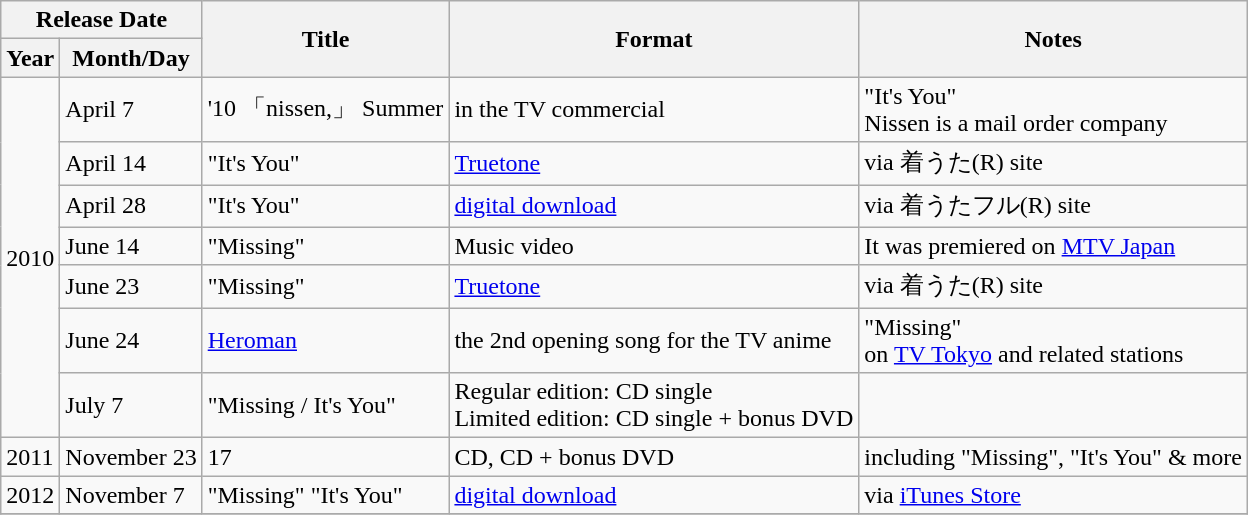<table class="wikitable">
<tr>
<th colspan="2">Release Date</th>
<th rowspan="2">Title</th>
<th rowspan="2">Format</th>
<th rowspan="2">Notes</th>
</tr>
<tr>
<th>Year</th>
<th>Month/Day</th>
</tr>
<tr>
<td rowspan=7>2010</td>
<td>April 7</td>
<td>'10 「nissen,」 Summer</td>
<td>in the TV commercial</td>
<td> "It's You"<br> Nissen is a mail order company</td>
</tr>
<tr>
<td>April 14</td>
<td>"It's You"</td>
<td><a href='#'>Truetone</a></td>
<td>via 着うた(R) site</td>
</tr>
<tr>
<td>April 28</td>
<td>"It's You"</td>
<td><a href='#'>digital download</a></td>
<td>via 着うたフル(R) site</td>
</tr>
<tr>
<td>June 14</td>
<td>"Missing"</td>
<td>Music video</td>
<td>It was premiered on <a href='#'>MTV Japan</a></td>
</tr>
<tr>
<td>June 23</td>
<td>"Missing"</td>
<td><a href='#'>Truetone</a></td>
<td>via 着うた(R) site</td>
</tr>
<tr>
<td>June 24</td>
<td><a href='#'>Heroman</a></td>
<td>the 2nd opening song for the TV anime</td>
<td> "Missing"<br> on <a href='#'>TV Tokyo</a> and related stations</td>
</tr>
<tr>
<td>July 7</td>
<td>"Missing / It's You"</td>
<td> Regular edition: CD single<br> Limited edition: CD single + bonus DVD</td>
<td></td>
</tr>
<tr>
<td>2011</td>
<td>November 23</td>
<td>17</td>
<td>CD, CD + bonus DVD</td>
<td>including "Missing", "It's You" & more</td>
</tr>
<tr>
<td>2012</td>
<td>November 7</td>
<td>"Missing" "It's You"</td>
<td><a href='#'>digital download</a></td>
<td>via <a href='#'>iTunes Store</a></td>
</tr>
<tr>
</tr>
</table>
